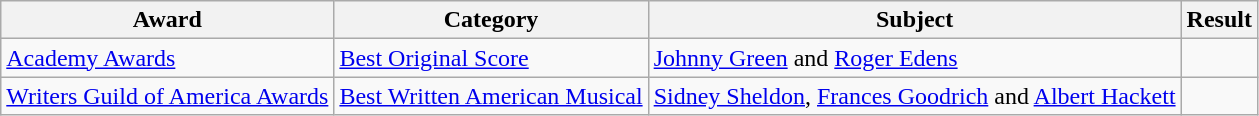<table class="wikitable">
<tr>
<th>Award</th>
<th>Category</th>
<th>Subject</th>
<th>Result</th>
</tr>
<tr>
<td><a href='#'>Academy Awards</a></td>
<td><a href='#'>Best Original Score</a></td>
<td><a href='#'>Johnny Green</a> and <a href='#'>Roger Edens</a></td>
<td></td>
</tr>
<tr>
<td><a href='#'>Writers Guild of America Awards</a></td>
<td><a href='#'>Best Written American Musical</a></td>
<td><a href='#'>Sidney Sheldon</a>, <a href='#'>Frances Goodrich</a> and <a href='#'>Albert Hackett</a></td>
<td></td>
</tr>
</table>
